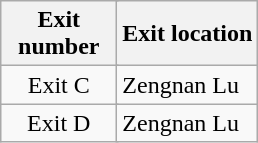<table class="wikitable">
<tr>
<th style="width:70px" colspan="2">Exit number</th>
<th>Exit location</th>
</tr>
<tr>
<td align="center" colspan="2">Exit C</td>
<td>Zengnan Lu</td>
</tr>
<tr>
<td align="center" colspan="2">Exit D</td>
<td>Zengnan Lu</td>
</tr>
</table>
